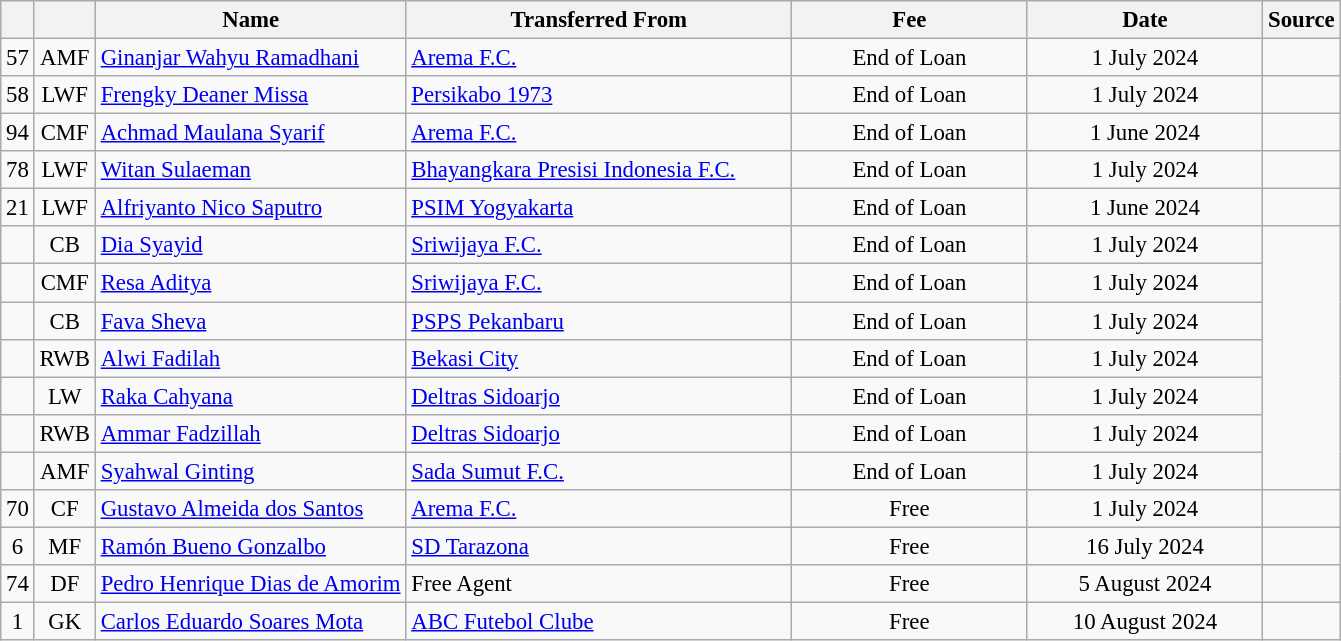<table class="wikitable plainrowheaders sortable" style="font-size:95%">
<tr>
<th></th>
<th></th>
<th scope="col" style="width:200px;">Name</th>
<th scope="col" style="width:250px;">Transferred From</th>
<th scope="col" style="width:150px;">Fee</th>
<th scope="col" style="width:150px;">Date</th>
<th>Source</th>
</tr>
<tr>
<td align=center>57</td>
<td align=center>AMF</td>
<td> <a href='#'>Ginanjar Wahyu Ramadhani</a></td>
<td> <a href='#'>Arema F.C.</a></td>
<td align=center>End of Loan</td>
<td align=center>1 July 2024</td>
<td align=center></td>
</tr>
<tr>
<td align=center>58</td>
<td align=center>LWF</td>
<td> <a href='#'>Frengky Deaner Missa</a></td>
<td> <a href='#'>Persikabo 1973</a></td>
<td align=center>End of Loan</td>
<td align=center>1 July 2024</td>
<td align=center></td>
</tr>
<tr>
<td align=center>94</td>
<td align=center>CMF</td>
<td> <a href='#'>Achmad Maulana Syarif</a></td>
<td> <a href='#'>Arema F.C.</a></td>
<td align=center>End of Loan</td>
<td align=center>1 June 2024</td>
<td align=center></td>
</tr>
<tr>
<td align="center">78</td>
<td align="center">LWF</td>
<td> <a href='#'>Witan Sulaeman</a></td>
<td> <a href='#'>Bhayangkara Presisi Indonesia F.C.</a></td>
<td align=center>End of Loan</td>
<td align=center>1 July 2024</td>
<td align="center"></td>
</tr>
<tr>
<td align="center">21</td>
<td align="center">LWF</td>
<td> <a href='#'>Alfriyanto Nico Saputro</a></td>
<td> <a href='#'>PSIM Yogyakarta</a></td>
<td align=center>End of Loan</td>
<td align=center>1 June 2024</td>
<td align="center"></td>
</tr>
<tr>
<td align=center></td>
<td align=center>CB</td>
<td> <a href='#'>Dia Syayid</a></td>
<td> <a href='#'>Sriwijaya F.C.</a></td>
<td align=center>End of Loan</td>
<td align=center>1 July 2024</td>
</tr>
<tr>
<td align=center></td>
<td align=center>CMF</td>
<td> <a href='#'>Resa Aditya</a></td>
<td> <a href='#'>Sriwijaya F.C.</a></td>
<td align=center>End of Loan</td>
<td align=center>1 July 2024</td>
</tr>
<tr>
<td align=center></td>
<td align=center>CB</td>
<td> <a href='#'>Fava Sheva</a></td>
<td> <a href='#'>PSPS Pekanbaru</a></td>
<td align=center>End of Loan</td>
<td align=center>1 July 2024</td>
</tr>
<tr>
<td align=center></td>
<td align=center>RWB</td>
<td> <a href='#'>Alwi Fadilah</a></td>
<td> <a href='#'>Bekasi City</a></td>
<td align=center>End of Loan</td>
<td align=center>1 July 2024</td>
</tr>
<tr>
<td align=center></td>
<td align=center>LW</td>
<td> <a href='#'>Raka Cahyana</a></td>
<td> <a href='#'>Deltras Sidoarjo</a></td>
<td align=center>End of Loan</td>
<td align=center>1 July 2024</td>
</tr>
<tr>
<td align=center></td>
<td align=center>RWB</td>
<td> <a href='#'>Ammar Fadzillah</a></td>
<td> <a href='#'>Deltras Sidoarjo</a></td>
<td align=center>End of Loan</td>
<td align=center>1 July 2024</td>
</tr>
<tr>
<td align=center></td>
<td align=center>AMF</td>
<td> <a href='#'>Syahwal Ginting</a></td>
<td> <a href='#'>Sada Sumut F.C.</a></td>
<td align=center>End of Loan</td>
<td align=center>1 July 2024</td>
</tr>
<tr>
<td align=center>70</td>
<td align=center>CF</td>
<td> <a href='#'>Gustavo Almeida dos Santos</a></td>
<td> <a href='#'>Arema F.C.</a></td>
<td align=center>Free</td>
<td align=center>1 July 2024</td>
<td align=center></td>
</tr>
<tr>
<td align=center>6</td>
<td align=center>MF</td>
<td> <a href='#'>Ramón Bueno Gonzalbo</a></td>
<td> <a href='#'>SD Tarazona</a></td>
<td align=center>Free</td>
<td align=center>16 July 2024</td>
<td align=center></td>
</tr>
<tr>
<td align=center>74</td>
<td align=center>DF</td>
<td> <a href='#'>Pedro Henrique Dias de Amorim</a></td>
<td>Free Agent</td>
<td align=center>Free</td>
<td align=center>5 August 2024</td>
<td align=center></td>
</tr>
<tr>
<td align=center>1</td>
<td align=center>GK</td>
<td> <a href='#'>Carlos Eduardo Soares Mota</a></td>
<td> <a href='#'>ABC Futebol Clube</a></td>
<td align=center>Free</td>
<td align=center>10 August 2024</td>
<td align=center></td>
</tr>
</table>
